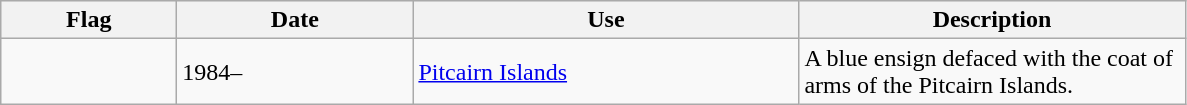<table class="wikitable">
<tr style="background:#efefef;">
<th style="width:110px;">Flag</th>
<th style="width:150px;">Date</th>
<th style="width:250px;">Use</th>
<th style="width:250px;">Description</th>
</tr>
<tr>
<td></td>
<td>1984–</td>
<td><a href='#'>Pitcairn Islands</a></td>
<td>A blue ensign defaced with the coat of arms of the Pitcairn Islands.</td>
</tr>
</table>
